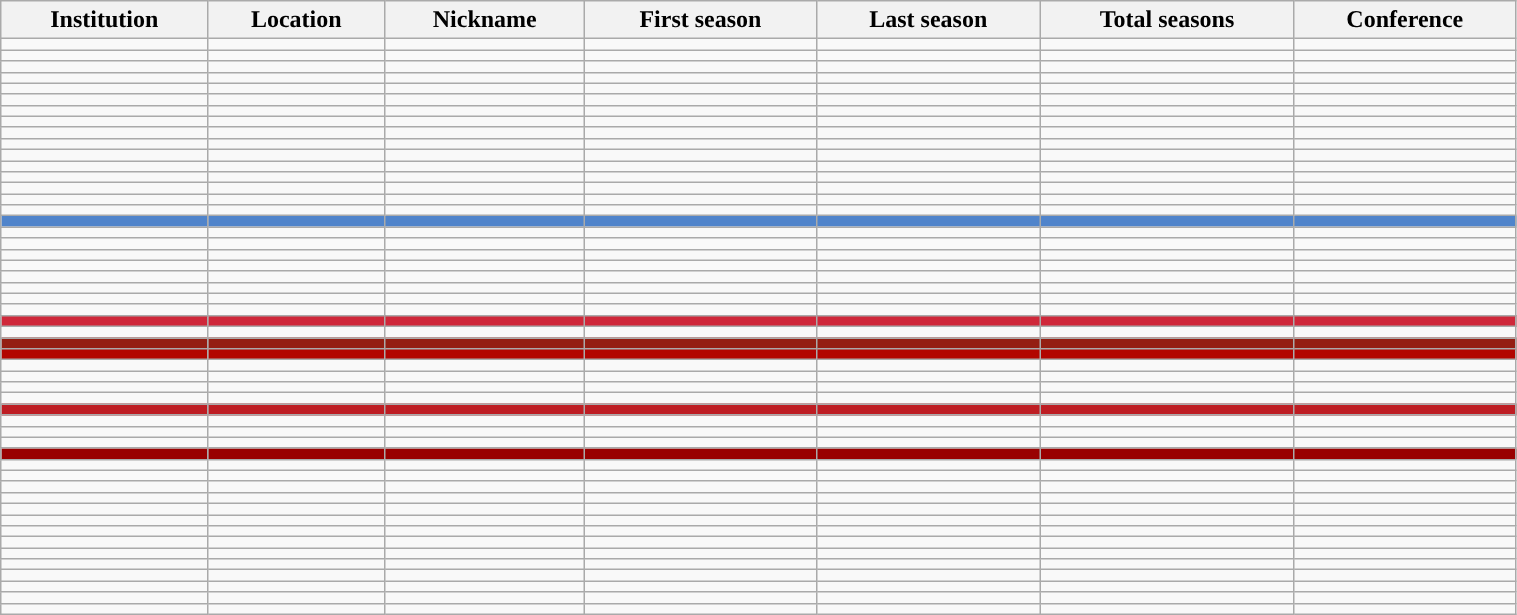<table class="sortable wikitable" width =80%>
<tr>
<th>Institution</th>
<th>Location</th>
<th>Nickname</th>
<th>First season</th>
<th>Last season</th>
<th>Total seasons</th>
<th>Conference</th>
</tr>
<tr align="center">
<td><strong><a href='#'></a></strong></td>
<td><strong><a href='#'></a></strong></td>
<td><strong><a href='#'></a></strong></td>
<td><strong><a href='#'></a></strong></td>
<td><strong><a href='#'></a></strong></td>
<td><strong></strong></td>
<td><strong><a href='#'></a></strong></td>
</tr>
<tr align="center">
<td><strong><a href='#'></a></strong></td>
<td><strong><a href='#'></a></strong></td>
<td><strong><a href='#'></a></strong></td>
<td><strong><a href='#'></a></strong></td>
<td><strong><a href='#'></a></strong></td>
<td><strong></strong></td>
<td><strong><a href='#'></a></strong></td>
</tr>
<tr align="center">
<td><strong><a href='#'></a></strong></td>
<td><strong><a href='#'></a></strong></td>
<td><strong><a href='#'></a></strong></td>
<td><strong><a href='#'></a></strong></td>
<td><strong><a href='#'></a></strong></td>
<td><strong></strong></td>
<td><strong><a href='#'></a></strong></td>
</tr>
<tr align="center">
<td><strong><a href='#'></a></strong></td>
<td><strong><a href='#'></a></strong></td>
<td><strong><a href='#'></a></strong></td>
<td><strong><a href='#'></a></strong></td>
<td><strong><a href='#'></a></strong></td>
<td><strong></strong></td>
<td><strong><a href='#'></a></strong></td>
</tr>
<tr align="center">
<td><strong><a href='#'></a></strong></td>
<td><strong><a href='#'></a></strong></td>
<td><strong><a href='#'></a></strong></td>
<td><strong><a href='#'></a></strong></td>
<td><strong><a href='#'></a></strong></td>
<td><strong></strong></td>
<td><strong><a href='#'></a></strong></td>
</tr>
<tr align="center">
<td><strong><a href='#'></a></strong></td>
<td><strong><a href='#'></a></strong></td>
<td><strong><a href='#'></a></strong></td>
<td><strong><a href='#'></a></strong></td>
<td><strong><a href='#'></a></strong></td>
<td><strong></strong></td>
<td><strong></strong></td>
</tr>
<tr align="center">
<td><strong><a href='#'></a></strong></td>
<td><strong><a href='#'></a></strong></td>
<td><strong><a href='#'></a></strong></td>
<td><strong><a href='#'></a></strong></td>
<td><strong><a href='#'></a></strong></td>
<td><strong></strong></td>
<td><strong><a href='#'></a></strong></td>
</tr>
<tr align="center">
<td><strong><a href='#'></a></strong></td>
<td><strong><a href='#'></a></strong></td>
<td><strong><a href='#'></a></strong></td>
<td><strong><a href='#'></a></strong></td>
<td><strong><a href='#'></a></strong></td>
<td><strong></strong></td>
<td><strong><a href='#'></a></strong></td>
</tr>
<tr align="center">
<td><strong><a href='#'></a></strong></td>
<td><strong><a href='#'></a></strong></td>
<td><strong><a href='#'></a></strong></td>
<td><strong><a href='#'></a></strong></td>
<td><strong><a href='#'></a></strong></td>
<td><strong></strong></td>
<td><strong><a href='#'></a></strong></td>
</tr>
<tr align="center">
<td><strong><a href='#'></a></strong></td>
<td><strong><a href='#'></a></strong></td>
<td><strong><a href='#'></a></strong></td>
<td><strong><a href='#'></a></strong></td>
<td><strong><a href='#'></a></strong></td>
<td><strong></strong></td>
<td><strong><a href='#'></a></strong></td>
</tr>
<tr align="center">
<td><strong><a href='#'></a></strong></td>
<td><strong><a href='#'></a></strong></td>
<td><strong><a href='#'></a></strong></td>
<td><strong><a href='#'></a></strong></td>
<td><strong><a href='#'></a></strong></td>
<td><strong></strong></td>
<td><strong><a href='#'></a></strong></td>
</tr>
<tr align="center">
<td><strong><a href='#'></a></strong></td>
<td><strong><a href='#'></a></strong></td>
<td><strong><a href='#'></a></strong></td>
<td><strong><a href='#'></a></strong></td>
<td><strong><a href='#'></a></strong></td>
<td><strong></strong></td>
<td><strong><a href='#'></a></strong></td>
</tr>
<tr align="center">
<td><strong><a href='#'></a></strong></td>
<td><strong><a href='#'></a></strong></td>
<td><strong><a href='#'></a></strong></td>
<td><strong><a href='#'></a></strong></td>
<td><strong><a href='#'></a></strong></td>
<td><strong></strong></td>
<td><strong><a href='#'></a></strong></td>
</tr>
<tr align="center">
<td><strong><a href='#'></a></strong></td>
<td><strong><a href='#'></a></strong></td>
<td><strong><a href='#'></a></strong></td>
<td><strong><a href='#'></a></strong></td>
<td><strong><a href='#'></a></strong></td>
<td><strong></strong></td>
<td><strong><a href='#'></a></strong></td>
</tr>
<tr align="center">
<td><strong><a href='#'></a></strong></td>
<td><strong><a href='#'></a></strong></td>
<td><strong><a href='#'></a></strong></td>
<td><strong><a href='#'></a></strong></td>
<td><strong><a href='#'></a></strong></td>
<td><strong></strong></td>
<td><strong><a href='#'></a></strong></td>
</tr>
<tr align="center">
<td><strong><a href='#'></a></strong></td>
<td><strong><a href='#'></a></strong></td>
<td><strong><a href='#'></a></strong></td>
<td><strong><a href='#'></a></strong></td>
<td><strong><a href='#'></a></strong></td>
<td><strong></strong></td>
<td><strong><a href='#'></a></strong></td>
</tr>
<tr align="center" style="color:white; background:#5084CB; ">
<td><strong><a href='#'></a></strong></td>
<td><strong><a href='#'></a></strong></td>
<td><strong><a href='#'></a></strong></td>
<td><strong><a href='#'></a></strong></td>
<td><strong><a href='#'></a></strong></td>
<td><strong></strong></td>
<td><strong><a href='#'></a></strong></td>
</tr>
<tr align="center">
<td><strong><a href='#'></a></strong></td>
<td><strong><a href='#'></a></strong></td>
<td><strong><a href='#'></a></strong></td>
<td><strong><a href='#'></a></strong></td>
<td><strong><a href='#'></a></strong></td>
<td><strong></strong></td>
<td><strong><a href='#'></a></strong></td>
</tr>
<tr align="center">
<td><strong><a href='#'></a></strong></td>
<td><strong><a href='#'></a></strong></td>
<td><strong><a href='#'></a></strong></td>
<td><strong><a href='#'></a></strong></td>
<td><strong><a href='#'></a></strong></td>
<td><strong></strong></td>
<td><strong></strong></td>
</tr>
<tr align="center">
<td><strong><a href='#'></a></strong></td>
<td><strong><a href='#'></a></strong></td>
<td><strong><a href='#'></a></strong></td>
<td><strong><a href='#'></a></strong></td>
<td><strong><a href='#'></a></strong></td>
<td><strong></strong></td>
<td><strong><a href='#'></a></strong></td>
</tr>
<tr align="center">
<td><strong><a href='#'></a></strong></td>
<td><strong><a href='#'></a></strong></td>
<td><strong><a href='#'></a></strong></td>
<td><strong><a href='#'></a></strong></td>
<td><strong><a href='#'></a></strong></td>
<td><strong></strong></td>
<td><strong><a href='#'></a></strong></td>
</tr>
<tr align="center">
<td><strong><a href='#'></a></strong></td>
<td><strong><a href='#'></a></strong></td>
<td><strong><a href='#'></a></strong></td>
<td><strong><a href='#'></a></strong></td>
<td><strong><a href='#'></a></strong></td>
<td><strong></strong></td>
<td><strong><a href='#'></a></strong></td>
</tr>
<tr align="center">
<td><strong><a href='#'></a></strong></td>
<td><strong><a href='#'></a></strong></td>
<td><strong><a href='#'></a></strong></td>
<td><strong><a href='#'></a></strong></td>
<td><strong><a href='#'></a></strong></td>
<td><strong></strong></td>
<td><strong><a href='#'></a></strong></td>
</tr>
<tr align="center">
<td><strong><a href='#'></a></strong></td>
<td><strong><a href='#'></a></strong></td>
<td><strong><a href='#'></a></strong></td>
<td><strong><a href='#'></a></strong></td>
<td><strong><a href='#'></a></strong></td>
<td><strong></strong></td>
<td><strong><a href='#'></a></strong></td>
</tr>
<tr align="center">
<td><strong><a href='#'></a></strong></td>
<td><strong><a href='#'></a></strong></td>
<td><strong><a href='#'></a></strong></td>
<td><strong><a href='#'></a></strong></td>
<td><strong><a href='#'></a></strong></td>
<td><strong></strong></td>
<td><strong><a href='#'></a></strong></td>
</tr>
<tr align="center" style="color:white; background:#cf283a; ">
<td><strong><a href='#'></a></strong></td>
<td><strong><a href='#'></a></strong></td>
<td><strong><a href='#'></a></strong></td>
<td><strong><a href='#'></a></strong></td>
<td><strong><a href='#'></a></strong></td>
<td><strong></strong></td>
<td><strong><a href='#'></a></strong></td>
</tr>
<tr align="center">
<td><strong><a href='#'></a></strong></td>
<td><strong><a href='#'></a></strong></td>
<td><strong><a href='#'></a></strong></td>
<td><strong><a href='#'></a></strong></td>
<td><strong><a href='#'></a></strong></td>
<td><strong></strong></td>
<td><strong><a href='#'></a></strong></td>
</tr>
<tr align="center" style="color:white; background:#941e12; ">
<td><strong><a href='#'></a></strong></td>
<td><strong><a href='#'></a></strong></td>
<td><strong><a href='#'></a></strong></td>
<td><strong><a href='#'></a></strong></td>
<td><strong><a href='#'></a></strong></td>
<td><strong></strong></td>
<td><strong><a href='#'></a></strong></td>
</tr>
<tr align="center" style="color:white; background:#b20500; ">
<td><strong><a href='#'></a></strong></td>
<td><strong><a href='#'></a></strong></td>
<td><strong><a href='#'></a></strong></td>
<td><strong><a href='#'></a></strong></td>
<td><strong><a href='#'></a></strong></td>
<td><strong></strong></td>
<td><strong><a href='#'></a></strong></td>
</tr>
<tr align="center">
<td><strong><a href='#'></a></strong></td>
<td><strong><a href='#'></a></strong></td>
<td><strong><a href='#'></a></strong></td>
<td><strong><a href='#'></a></strong></td>
<td><strong><a href='#'></a></strong></td>
<td><strong></strong></td>
<td><strong><a href='#'></a></strong></td>
</tr>
<tr align="center">
<td><strong><a href='#'></a></strong></td>
<td><strong><a href='#'></a></strong></td>
<td><strong><a href='#'></a></strong></td>
<td><strong><a href='#'></a></strong></td>
<td><strong><a href='#'></a></strong></td>
<td><strong></strong></td>
<td><strong><a href='#'></a></strong></td>
</tr>
<tr align="center">
<td><strong><a href='#'></a></strong></td>
<td><strong><a href='#'></a></strong></td>
<td><strong><a href='#'></a></strong></td>
<td><strong><a href='#'></a></strong></td>
<td><strong><a href='#'></a></strong></td>
<td><strong></strong></td>
<td><strong><a href='#'></a></strong></td>
</tr>
<tr align="center">
<td><strong><a href='#'></a></strong></td>
<td><strong><a href='#'></a></strong></td>
<td><strong><a href='#'></a></strong></td>
<td><strong><a href='#'></a></strong></td>
<td><strong><a href='#'></a></strong></td>
<td><strong></strong></td>
<td><strong><a href='#'></a></strong></td>
</tr>
<tr align="center" style="color:white; background:#be1d23; ">
<td><strong><a href='#'></a></strong></td>
<td><strong><a href='#'></a></strong></td>
<td><strong><a href='#'></a></strong></td>
<td><strong><a href='#'></a></strong></td>
<td><strong><a href='#'></a></strong></td>
<td><strong></strong></td>
<td><strong><a href='#'></a></strong></td>
</tr>
<tr align="center">
<td><strong><a href='#'></a></strong></td>
<td><strong><a href='#'></a></strong></td>
<td><strong><a href='#'></a></strong></td>
<td><strong><a href='#'></a></strong></td>
<td><strong><a href='#'></a></strong></td>
<td><strong></strong></td>
<td><strong><a href='#'></a></strong></td>
</tr>
<tr align="center">
<td><strong><a href='#'></a></strong></td>
<td><strong><a href='#'></a></strong></td>
<td><strong><a href='#'></a></strong></td>
<td><strong><a href='#'></a></strong></td>
<td><strong><a href='#'></a></strong></td>
<td><strong></strong></td>
<td><strong><a href='#'></a></strong></td>
</tr>
<tr align="center">
<td><strong><a href='#'></a></strong></td>
<td><strong><a href='#'></a></strong></td>
<td><strong><a href='#'></a></strong></td>
<td><strong><a href='#'></a></strong></td>
<td><strong><a href='#'></a></strong></td>
<td><strong></strong></td>
<td><strong><a href='#'></a></strong></td>
</tr>
<tr align="center" style="color:white; background:#990000; " colspan="15">
<td><strong><a href='#'></a></strong></td>
<td><strong><a href='#'></a></strong></td>
<td><strong><a href='#'></a></strong></td>
<td><strong><a href='#'></a></strong></td>
<td><strong><a href='#'></a></strong></td>
<td><strong></strong></td>
<td><strong><a href='#'></a></strong></td>
</tr>
<tr align="center">
<td><strong><a href='#'></a></strong></td>
<td><strong><a href='#'></a></strong></td>
<td><strong><a href='#'></a></strong></td>
<td><strong><a href='#'></a></strong></td>
<td><strong><a href='#'></a></strong></td>
<td><strong></strong></td>
<td><strong><a href='#'></a></strong></td>
</tr>
<tr align="center">
<td><strong><a href='#'></a></strong></td>
<td><strong><a href='#'></a></strong></td>
<td><strong><a href='#'></a></strong></td>
<td><strong><a href='#'></a></strong></td>
<td><strong><a href='#'></a></strong></td>
<td><strong></strong></td>
<td><strong><a href='#'></a></strong></td>
</tr>
<tr align="center">
<td><strong><a href='#'></a></strong></td>
<td><strong><a href='#'></a></strong></td>
<td><strong><a href='#'></a></strong></td>
<td><strong><a href='#'></a></strong></td>
<td><strong><a href='#'></a></strong></td>
<td><strong></strong></td>
<td><strong><a href='#'></a></strong></td>
</tr>
<tr align="center">
<td><strong><a href='#'></a></strong></td>
<td><strong><a href='#'></a></strong></td>
<td><strong><a href='#'></a></strong></td>
<td><strong><a href='#'></a></strong></td>
<td><strong><a href='#'></a></strong></td>
<td><strong></strong></td>
<td><strong><a href='#'></a></strong></td>
</tr>
<tr align="center">
<td><strong><a href='#'></a></strong></td>
<td><strong><a href='#'></a></strong></td>
<td><strong><a href='#'></a></strong></td>
<td><strong><a href='#'></a></strong></td>
<td><strong><a href='#'></a></strong></td>
<td><strong></strong></td>
<td><strong><a href='#'></a></strong></td>
</tr>
<tr align="center">
<td><strong><a href='#'></a></strong></td>
<td><strong><a href='#'></a></strong></td>
<td><strong><a href='#'></a></strong></td>
<td><strong><a href='#'></a></strong></td>
<td><strong><a href='#'></a></strong></td>
<td><strong></strong></td>
<td><strong><a href='#'></a></strong></td>
</tr>
<tr align="center">
<td><strong><a href='#'></a></strong></td>
<td><strong><a href='#'></a></strong></td>
<td><strong><a href='#'></a></strong></td>
<td><strong><a href='#'></a></strong></td>
<td><strong><a href='#'></a></strong></td>
<td><strong></strong></td>
<td><strong><a href='#'></a></strong></td>
</tr>
<tr align="center">
<td><strong><a href='#'></a></strong></td>
<td><strong><a href='#'></a></strong></td>
<td><strong><a href='#'></a></strong></td>
<td><strong><a href='#'></a></strong></td>
<td><strong><a href='#'></a></strong></td>
<td><strong></strong></td>
<td><strong><a href='#'></a></strong></td>
</tr>
<tr align="center">
<td><strong><a href='#'></a></strong></td>
<td><strong><a href='#'></a></strong></td>
<td><strong><a href='#'></a></strong></td>
<td><strong><a href='#'></a></strong></td>
<td><strong><a href='#'></a></strong></td>
<td><strong></strong></td>
<td><strong><a href='#'></a></strong></td>
</tr>
<tr align="center">
<td><strong><a href='#'></a></strong></td>
<td><strong><a href='#'></a></strong></td>
<td><strong><a href='#'></a></strong></td>
<td><strong><a href='#'></a></strong></td>
<td><strong><a href='#'></a></strong></td>
<td><strong></strong></td>
<td><strong><a href='#'></a></strong></td>
</tr>
<tr align="center">
<td><strong><a href='#'></a></strong></td>
<td><strong><a href='#'></a></strong></td>
<td><strong><a href='#'></a></strong></td>
<td><strong><a href='#'></a></strong></td>
<td><strong><a href='#'></a></strong></td>
<td><strong></strong></td>
<td><strong><a href='#'></a></strong></td>
</tr>
<tr align="center">
<td><strong><a href='#'></a></strong></td>
<td><strong><a href='#'></a></strong></td>
<td><strong><a href='#'></a></strong></td>
<td><strong><a href='#'></a></strong></td>
<td><strong><a href='#'></a></strong></td>
<td><strong></strong></td>
<td><strong><a href='#'></a></strong></td>
</tr>
<tr align="center">
<td><strong><a href='#'></a></strong></td>
<td><strong><a href='#'></a></strong></td>
<td><strong><a href='#'></a></strong></td>
<td><strong><a href='#'></a></strong></td>
<td><strong><a href='#'></a></strong></td>
<td><strong></strong></td>
<td><strong><a href='#'></a></strong></td>
</tr>
<tr align="center">
<td><strong><a href='#'></a></strong></td>
<td><strong><a href='#'></a></strong></td>
<td><strong><a href='#'></a></strong></td>
<td><strong><a href='#'></a></strong></td>
<td><strong><a href='#'></a></strong></td>
<td><strong></strong></td>
<td><strong><a href='#'></a></strong></td>
</tr>
</table>
